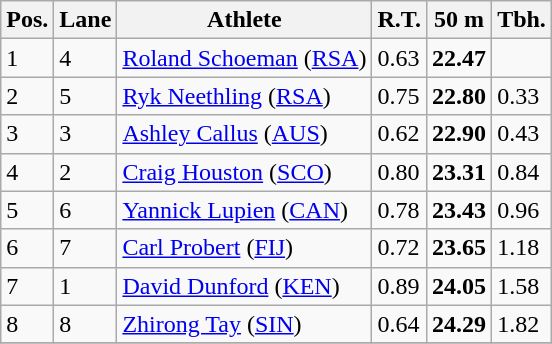<table class="wikitable">
<tr>
<th>Pos.</th>
<th>Lane</th>
<th>Athlete</th>
<th>R.T.</th>
<th>50 m</th>
<th>Tbh.</th>
</tr>
<tr>
<td>1</td>
<td>4</td>
<td> <a href='#'>Roland Schoeman</a> (<a href='#'>RSA</a>)</td>
<td>0.63</td>
<td><strong>22.47</strong></td>
<td> </td>
</tr>
<tr>
<td>2</td>
<td>5</td>
<td> <a href='#'>Ryk Neethling</a> (<a href='#'>RSA</a>)</td>
<td>0.75</td>
<td><strong>22.80</strong></td>
<td>0.33</td>
</tr>
<tr>
<td>3</td>
<td>3</td>
<td> <a href='#'>Ashley Callus</a> (<a href='#'>AUS</a>)</td>
<td>0.62</td>
<td><strong>22.90</strong></td>
<td>0.43</td>
</tr>
<tr>
<td>4</td>
<td>2</td>
<td> <a href='#'>Craig Houston</a> (<a href='#'>SCO</a>)</td>
<td>0.80</td>
<td><strong>23.31</strong></td>
<td>0.84</td>
</tr>
<tr>
<td>5</td>
<td>6</td>
<td> <a href='#'>Yannick Lupien</a> (<a href='#'>CAN</a>)</td>
<td>0.78</td>
<td><strong>23.43</strong></td>
<td>0.96</td>
</tr>
<tr>
<td>6</td>
<td>7</td>
<td> <a href='#'>Carl Probert</a> (<a href='#'>FIJ</a>)</td>
<td>0.72</td>
<td><strong>23.65</strong></td>
<td>1.18</td>
</tr>
<tr>
<td>7</td>
<td>1</td>
<td> <a href='#'>David Dunford</a> (<a href='#'>KEN</a>)</td>
<td>0.89</td>
<td><strong>24.05</strong></td>
<td>1.58</td>
</tr>
<tr>
<td>8</td>
<td>8</td>
<td> <a href='#'>Zhirong Tay</a> (<a href='#'>SIN</a>)</td>
<td>0.64</td>
<td><strong>24.29</strong></td>
<td>1.82</td>
</tr>
<tr>
</tr>
</table>
